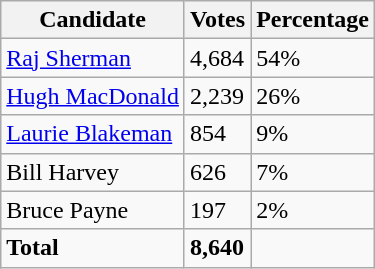<table class="wikitable">
<tr>
<th>Candidate</th>
<th>Votes</th>
<th>Percentage</th>
</tr>
<tr>
<td><a href='#'>Raj Sherman</a></td>
<td>4,684</td>
<td>54%</td>
</tr>
<tr>
<td><a href='#'>Hugh MacDonald</a></td>
<td>2,239</td>
<td>26%</td>
</tr>
<tr>
<td><a href='#'>Laurie Blakeman</a></td>
<td>854</td>
<td>9%</td>
</tr>
<tr>
<td>Bill Harvey</td>
<td>626</td>
<td>7%</td>
</tr>
<tr>
<td>Bruce Payne</td>
<td>197</td>
<td>2%</td>
</tr>
<tr>
<td><strong>Total</strong></td>
<td><strong>8,640</strong></td>
<td></td>
</tr>
</table>
